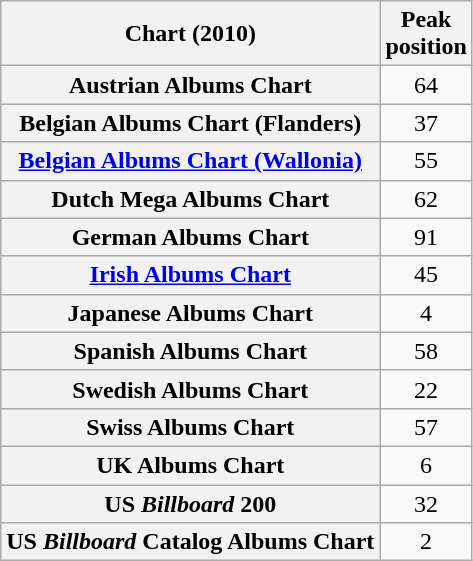<table class="wikitable sortable plainrowheaders" style="text-align:center;">
<tr>
<th scope="col">Chart (2010)</th>
<th scope="col">Peak<br>position</th>
</tr>
<tr>
<th scope="row">Austrian Albums Chart</th>
<td>64</td>
</tr>
<tr>
<th scope="row">Belgian Albums Chart (Flanders)</th>
<td>37</td>
</tr>
<tr>
<th scope="row"><a href='#'>Belgian Albums Chart (Wallonia)</a></th>
<td>55</td>
</tr>
<tr>
<th scope="row">Dutch Mega Albums Chart</th>
<td>62</td>
</tr>
<tr>
<th scope="row">German Albums Chart</th>
<td>91</td>
</tr>
<tr>
<th scope="row"><a href='#'>Irish Albums Chart</a></th>
<td>45</td>
</tr>
<tr>
<th scope="row">Japanese Albums Chart</th>
<td>4</td>
</tr>
<tr>
<th scope="row">Spanish Albums Chart</th>
<td>58</td>
</tr>
<tr>
<th scope="row">Swedish Albums Chart</th>
<td>22</td>
</tr>
<tr>
<th scope="row">Swiss Albums Chart</th>
<td>57</td>
</tr>
<tr>
<th scope="row">UK Albums Chart</th>
<td>6</td>
</tr>
<tr>
<th scope="row">US <em>Billboard</em> 200</th>
<td>32</td>
</tr>
<tr>
<th scope="row">US <em>Billboard</em> Catalog Albums Chart</th>
<td>2</td>
</tr>
</table>
